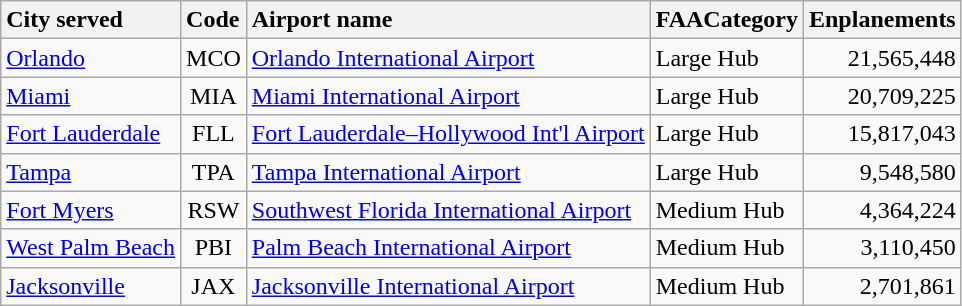<table class="wikitable sortable">
<tr valign=baseline>
<th style="white-space:nowrap; text-align:left;">City served</th>
<th style="white-space:nowrap; text-align:left;">Code</th>
<th style="white-space:nowrap; text-align:left;">Airport name</th>
<th style="white-space:nowrap; text-align:left;">FAACategory</th>
<th style="white-space:nowrap; text-align:right;">Enplanements<br></th>
</tr>
<tr valign=top>
<td><a href='#'>Orlando</a></td>
<td style="text-align:center;">MCO</td>
<td><a href='#'>Orlando International Airport</a></td>
<td>Large Hub</td>
<td align=right>21,565,448 </td>
</tr>
<tr valign=top>
<td><a href='#'>Miami</a></td>
<td align=center>MIA</td>
<td><a href='#'>Miami International Airport</a></td>
<td>Large Hub</td>
<td align=right>20,709,225 </td>
</tr>
<tr valign=top>
<td><a href='#'>Fort Lauderdale</a></td>
<td style="text-align:center;">FLL</td>
<td><a href='#'>Fort Lauderdale–Hollywood Int'l Airport</a></td>
<td>Large Hub</td>
<td align=right>15,817,043 </td>
</tr>
<tr valign=top>
<td><a href='#'>Tampa</a></td>
<td style="text-align:center;">TPA</td>
<td><a href='#'>Tampa International Airport</a></td>
<td>Large Hub</td>
<td align=right>9,548,580 </td>
</tr>
<tr valign=top>
<td><a href='#'>Fort Myers</a></td>
<td style="text-align:center;">RSW</td>
<td><a href='#'>Southwest Florida International Airport</a></td>
<td>Medium Hub</td>
<td align=right>4,364,224 </td>
</tr>
<tr valign=top>
<td><a href='#'>West Palm Beach</a></td>
<td style="text-align:center;">PBI</td>
<td><a href='#'>Palm Beach International Airport</a></td>
<td>Medium Hub</td>
<td align=right>3,110,450 </td>
</tr>
<tr valign=top>
<td><a href='#'>Jacksonville</a></td>
<td style="text-align:center;">JAX</td>
<td><a href='#'>Jacksonville International Airport</a></td>
<td>Medium Hub</td>
<td align=right>2,701,861 </td>
</tr>
</table>
